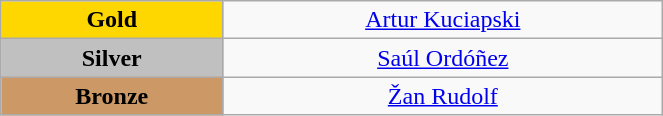<table class="wikitable" style="text-align:center; " width="35%">
<tr>
<td bgcolor="gold"><strong>Gold</strong></td>
<td><a href='#'>Artur Kuciapski</a><br>  <small><em></em></small></td>
</tr>
<tr>
<td bgcolor="silver"><strong>Silver</strong></td>
<td><a href='#'>Saúl Ordóñez</a><br>  <small><em></em></small></td>
</tr>
<tr>
<td bgcolor="CC9966"><strong>Bronze</strong></td>
<td><a href='#'>Žan Rudolf</a><br>  <small><em></em></small></td>
</tr>
</table>
